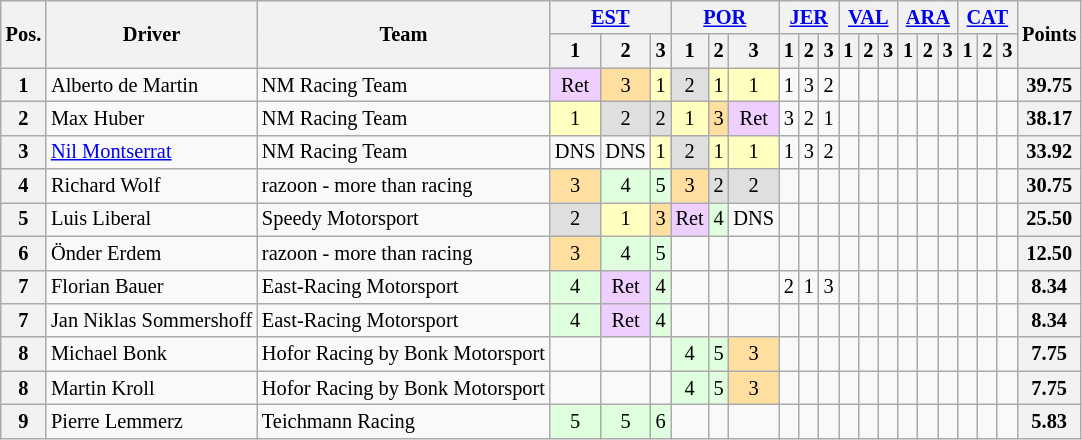<table class="wikitable" style="font-size: 85%">
<tr>
<th rowspan="2">Pos.</th>
<th rowspan="2">Driver</th>
<th rowspan="2">Team</th>
<th colspan="3"><a href='#'>EST</a><br></th>
<th colspan="3"><a href='#'>POR</a><br></th>
<th colspan="3"><a href='#'>JER</a><br></th>
<th colspan="3"><a href='#'>VAL</a><br></th>
<th colspan="3"><a href='#'>ARA</a><br></th>
<th colspan="3"><a href='#'>CAT</a><br></th>
<th rowspan="2">Points</th>
</tr>
<tr>
<th>1</th>
<th>2</th>
<th>3</th>
<th>1</th>
<th>2</th>
<th>3</th>
<th>1</th>
<th>2</th>
<th>3</th>
<th>1</th>
<th>2</th>
<th>3</th>
<th>1</th>
<th>2</th>
<th>3</th>
<th>1</th>
<th>2</th>
<th>3</th>
</tr>
<tr>
<th>1</th>
<td> Alberto de Martin</td>
<td> NM Racing Team</td>
<td style="background:#EFCFFF;" align="center">Ret</td>
<td style="background:#ffdf9f;" align="center">3</td>
<td style="background:#ffffbf;" align="center">1</td>
<td style="background:#dfdfdf;" align="center">2</td>
<td style="background:#ffffbf;" align="center">1</td>
<td style="background:#ffffbf;" align="center">1</td>
<td>1</td>
<td>3</td>
<td>2</td>
<td></td>
<td></td>
<td></td>
<td></td>
<td></td>
<td></td>
<td></td>
<td></td>
<td></td>
<th>39.75</th>
</tr>
<tr>
<th>2</th>
<td> Max Huber</td>
<td> NM Racing Team</td>
<td style="background:#ffffbf;" align="center">1</td>
<td style="background:#dfdfdf;" align="center">2</td>
<td style="background:#dfdfdf;" align="center">2</td>
<td style="background:#ffffbf;" align="center">1</td>
<td style="background:#ffdf9f;" align="center">3</td>
<td style="background:#EFCFFF;" align="center">Ret</td>
<td>3</td>
<td>2</td>
<td>1</td>
<td></td>
<td></td>
<td></td>
<td></td>
<td></td>
<td></td>
<td></td>
<td></td>
<td></td>
<th>38.17</th>
</tr>
<tr>
<th>3</th>
<td> <a href='#'>Nil Montserrat</a></td>
<td> NM Racing Team</td>
<td align="center">DNS</td>
<td align="center">DNS</td>
<td style="background:#ffffbf;" align="center">1</td>
<td style="background:#dfdfdf;" align="center">2</td>
<td style="background:#ffffbf;" align="center">1</td>
<td style="background:#ffffbf;" align="center">1</td>
<td>1</td>
<td>3</td>
<td>2</td>
<td></td>
<td></td>
<td></td>
<td></td>
<td></td>
<td></td>
<td></td>
<td></td>
<td></td>
<th>33.92</th>
</tr>
<tr>
<th>4</th>
<td> Richard Wolf</td>
<td> razoon - more than racing</td>
<td style="background:#ffdf9f;" align="center">3</td>
<td style="background:#dfffdf;" align="center">4</td>
<td style="background:#dfffdf;" align="center">5</td>
<td style="background:#ffdf9f;" align="center">3</td>
<td style="background:#dfdfdf;" align="center">2</td>
<td style="background:#dfdfdf;" align="center">2</td>
<td></td>
<td></td>
<td></td>
<td></td>
<td></td>
<td></td>
<td></td>
<td></td>
<td></td>
<td></td>
<td></td>
<td></td>
<th>30.75</th>
</tr>
<tr>
<th>5</th>
<td> Luis Liberal</td>
<td> Speedy Motorsport</td>
<td style="background:#dfdfdf;" align="center">2</td>
<td style="background:#ffffbf;" align="center">1</td>
<td style="background:#ffdf9f;" align="center">3</td>
<td style="background:#EFCFFF;" align="center">Ret</td>
<td style="background:#dfffdf;" align="center">4</td>
<td>DNS</td>
<td></td>
<td></td>
<td></td>
<td></td>
<td></td>
<td></td>
<td></td>
<td></td>
<td></td>
<td></td>
<td></td>
<td></td>
<th>25.50</th>
</tr>
<tr>
<th>6</th>
<td> Önder Erdem</td>
<td> razoon - more than racing</td>
<td style="background:#ffdf9f;" align="center">3</td>
<td style="background:#dfffdf;" align="center">4</td>
<td style="background:#dfffdf;" align="center">5</td>
<td></td>
<td></td>
<td></td>
<td></td>
<td></td>
<td></td>
<td></td>
<td></td>
<td></td>
<td></td>
<td></td>
<td></td>
<td></td>
<td></td>
<td></td>
<th>12.50</th>
</tr>
<tr>
<th>7</th>
<td> Florian Bauer</td>
<td> East-Racing Motorsport</td>
<td style="background:#dfffdf;" align="center">4</td>
<td style="background:#EFCFFF;" align="center">Ret</td>
<td style="background:#dfffdf;" align="center">4</td>
<td></td>
<td></td>
<td></td>
<td>2</td>
<td>1</td>
<td>3</td>
<td></td>
<td></td>
<td></td>
<td></td>
<td></td>
<td></td>
<td></td>
<td></td>
<td></td>
<th>8.34</th>
</tr>
<tr>
<th>7</th>
<td> Jan Niklas Sommershoff</td>
<td> East-Racing Motorsport</td>
<td style="background:#dfffdf;" align="center">4</td>
<td style="background:#EFCFFF;" align="center">Ret</td>
<td style="background:#dfffdf;" align="center">4</td>
<td></td>
<td></td>
<td></td>
<td></td>
<td></td>
<td></td>
<td></td>
<td></td>
<td></td>
<td></td>
<td></td>
<td></td>
<td></td>
<td></td>
<td></td>
<th>8.34</th>
</tr>
<tr>
<th>8</th>
<td> Michael Bonk</td>
<td> Hofor Racing by Bonk Motorsport</td>
<td></td>
<td></td>
<td></td>
<td style="background:#dfffdf;" align="center">4</td>
<td style="background:#dfffdf;" align="center">5</td>
<td style="background:#ffdf9f;" align="center">3</td>
<td></td>
<td></td>
<td></td>
<td></td>
<td></td>
<td></td>
<td></td>
<td></td>
<td></td>
<td></td>
<td></td>
<td></td>
<th>7.75</th>
</tr>
<tr>
<th>8</th>
<td> Martin Kroll</td>
<td> Hofor Racing by Bonk Motorsport</td>
<td></td>
<td></td>
<td></td>
<td style="background:#dfffdf;" align="center">4</td>
<td style="background:#dfffdf;" align="center">5</td>
<td style="background:#ffdf9f;" align="center">3</td>
<td></td>
<td></td>
<td></td>
<td></td>
<td></td>
<td></td>
<td></td>
<td></td>
<td></td>
<td></td>
<td></td>
<td></td>
<th>7.75</th>
</tr>
<tr>
<th>9</th>
<td> Pierre Lemmerz</td>
<td> Teichmann Racing</td>
<td style="background:#dfffdf;" align="center">5</td>
<td style="background:#dfffdf;" align="center">5</td>
<td style="background:#dfffdf;" align="center">6</td>
<td></td>
<td></td>
<td></td>
<td></td>
<td></td>
<td></td>
<td></td>
<td></td>
<td></td>
<td></td>
<td></td>
<td></td>
<td></td>
<td></td>
<td></td>
<th>5.83</th>
</tr>
</table>
